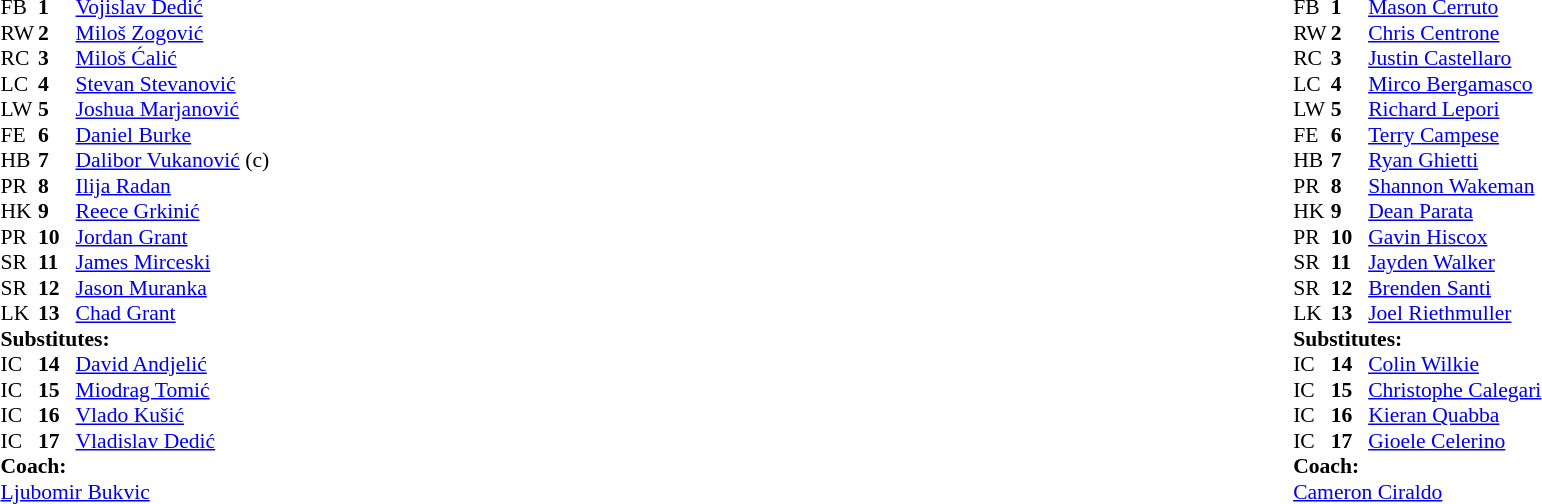<table width="100%">
<tr>
<td valign="top" width="50%"><br><table style="font-size: 90%" cellspacing="0" cellpadding="0">
<tr>
<th width="25"></th>
<th width="25"></th>
</tr>
<tr>
<td>FB</td>
<td><strong>1</strong></td>
<td><a href='#'>Vojislav Dedić</a></td>
</tr>
<tr>
<td>RW</td>
<td><strong>2</strong></td>
<td><a href='#'>Miloš Zogović</a></td>
</tr>
<tr>
<td>RC</td>
<td><strong>3</strong></td>
<td><a href='#'>Miloš Ćalić</a></td>
</tr>
<tr>
<td>LC</td>
<td><strong>4</strong></td>
<td><a href='#'>Stevan Stevanović</a></td>
</tr>
<tr>
<td>LW</td>
<td><strong>5</strong></td>
<td><a href='#'>Joshua Marjanović</a></td>
</tr>
<tr>
<td>FE</td>
<td><strong>6</strong></td>
<td><a href='#'>Daniel Burke</a></td>
</tr>
<tr>
<td>HB</td>
<td><strong>7</strong></td>
<td><a href='#'>Dalibor Vukanović</a> (c)</td>
</tr>
<tr>
<td>PR</td>
<td><strong>8</strong></td>
<td><a href='#'>Ilija Radan</a></td>
</tr>
<tr>
<td>HK</td>
<td><strong>9</strong></td>
<td><a href='#'>Reece Grkinić</a></td>
</tr>
<tr>
<td>PR</td>
<td><strong>10</strong></td>
<td><a href='#'>Jordan Grant</a></td>
</tr>
<tr>
<td>SR</td>
<td><strong>11</strong></td>
<td><a href='#'>James Mirceski</a></td>
</tr>
<tr>
<td>SR</td>
<td><strong>12</strong></td>
<td><a href='#'>Jason Muranka</a></td>
</tr>
<tr>
<td>LK</td>
<td><strong>13</strong></td>
<td><a href='#'>Chad Grant</a></td>
</tr>
<tr>
<td colspan=3><strong>Substitutes:</strong></td>
</tr>
<tr>
<td>IC</td>
<td><strong>14</strong></td>
<td><a href='#'>David Andjelić</a></td>
</tr>
<tr>
<td>IC</td>
<td><strong>15</strong></td>
<td><a href='#'>Miodrag Tomić</a></td>
</tr>
<tr>
<td>IC</td>
<td><strong>16</strong></td>
<td><a href='#'>Vlado Kušić</a></td>
</tr>
<tr>
<td>IC</td>
<td><strong>17</strong></td>
<td><a href='#'>Vladislav Dedić</a></td>
</tr>
<tr>
<td colspan=3><strong>Coach:</strong></td>
</tr>
<tr>
<td colspan="4"><a href='#'>Ljubomir Bukvic</a></td>
</tr>
</table>
</td>
<td valign="top" width="50%"><br><table style="font-size: 90%" cellspacing="0" cellpadding="0" align="center">
<tr>
<th width="25"></th>
<th width="25"></th>
</tr>
<tr>
<td>FB</td>
<td><strong>1</strong></td>
<td><a href='#'>Mason Cerruto</a></td>
</tr>
<tr>
<td>RW</td>
<td><strong>2</strong></td>
<td><a href='#'>Chris Centrone</a></td>
</tr>
<tr>
<td>RC</td>
<td><strong>3</strong></td>
<td><a href='#'>Justin Castellaro</a></td>
</tr>
<tr>
<td>LC</td>
<td><strong>4</strong></td>
<td><a href='#'>Mirco Bergamasco</a></td>
</tr>
<tr>
<td>LW</td>
<td><strong>5</strong></td>
<td><a href='#'>Richard Lepori</a></td>
</tr>
<tr>
<td>FE</td>
<td><strong>6</strong></td>
<td><a href='#'>Terry Campese</a></td>
</tr>
<tr>
<td>HB</td>
<td><strong>7</strong></td>
<td><a href='#'>Ryan Ghietti</a></td>
</tr>
<tr>
<td>PR</td>
<td><strong>8</strong></td>
<td><a href='#'>Shannon Wakeman</a></td>
</tr>
<tr>
<td>HK</td>
<td><strong>9</strong></td>
<td><a href='#'>Dean Parata</a></td>
</tr>
<tr>
<td>PR</td>
<td><strong>10</strong></td>
<td><a href='#'>Gavin Hiscox</a></td>
</tr>
<tr>
<td>SR</td>
<td><strong>11</strong></td>
<td><a href='#'>Jayden Walker</a></td>
</tr>
<tr>
<td>SR</td>
<td><strong>12</strong></td>
<td><a href='#'>Brenden Santi</a></td>
</tr>
<tr>
<td>LK</td>
<td><strong>13</strong></td>
<td><a href='#'>Joel Riethmuller</a></td>
</tr>
<tr>
<td colspan=3><strong>Substitutes:</strong></td>
</tr>
<tr>
<td>IC</td>
<td><strong>14</strong></td>
<td><a href='#'>Colin Wilkie</a></td>
</tr>
<tr>
<td>IC</td>
<td><strong>15</strong></td>
<td><a href='#'>Christophe Calegari</a></td>
</tr>
<tr>
<td>IC</td>
<td><strong>16</strong></td>
<td><a href='#'>Kieran Quabba</a></td>
</tr>
<tr>
<td>IC</td>
<td><strong>17</strong></td>
<td><a href='#'>Gioele Celerino</a></td>
</tr>
<tr>
<td colspan=3><strong>Coach:</strong></td>
</tr>
<tr>
<td colspan="4"><a href='#'>Cameron Ciraldo</a></td>
</tr>
</table>
</td>
</tr>
</table>
